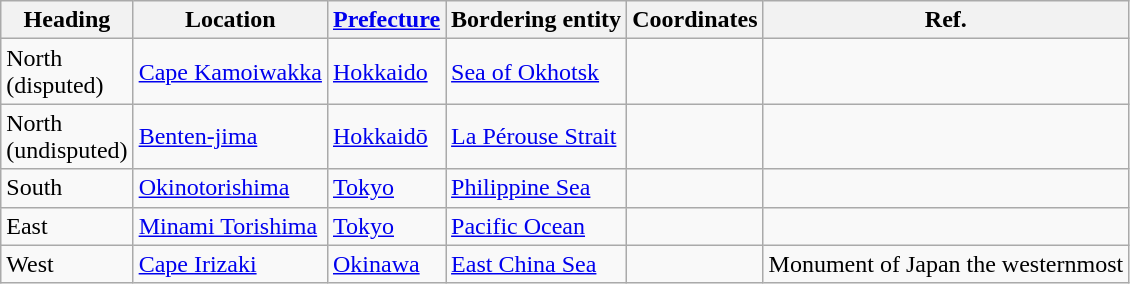<table class="wikitable">
<tr>
<th>Heading</th>
<th>Location</th>
<th><a href='#'>Prefecture</a></th>
<th>Bordering entity</th>
<th class="unsortable">Coordinates</th>
<th class="unsortable">Ref.</th>
</tr>
<tr class="vcard">
<td>North <br>(disputed)</td>
<td class="fn org"><a href='#'>Cape Kamoiwakka</a></td>
<td><a href='#'>Hokkaido</a></td>
<td><a href='#'>Sea of Okhotsk</a></td>
<td></td>
<td></td>
</tr>
<tr class="vcard">
<td>North <br>(undisputed)</td>
<td class="fn org"><a href='#'>Benten-jima</a></td>
<td><a href='#'>Hokkaidō</a></td>
<td><a href='#'>La Pérouse Strait</a></td>
<td></td>
<td></td>
</tr>
<tr class="vcard">
<td>South</td>
<td class="fn org"><a href='#'>Okinotorishima</a></td>
<td><a href='#'>Tokyo</a></td>
<td><a href='#'>Philippine Sea</a></td>
<td></td>
<td></td>
</tr>
<tr class="vcard">
<td>East</td>
<td class="fn org"><a href='#'>Minami Torishima</a></td>
<td><a href='#'>Tokyo</a></td>
<td><a href='#'>Pacific Ocean</a></td>
<td></td>
<td></td>
</tr>
<tr class="vcard">
<td>West</td>
<td class="fn org"><a href='#'>Cape Irizaki</a></td>
<td><a href='#'>Okinawa</a></td>
<td><a href='#'>East China Sea</a></td>
<td></td>
<td>Monument of Japan the westernmost</td>
</tr>
</table>
